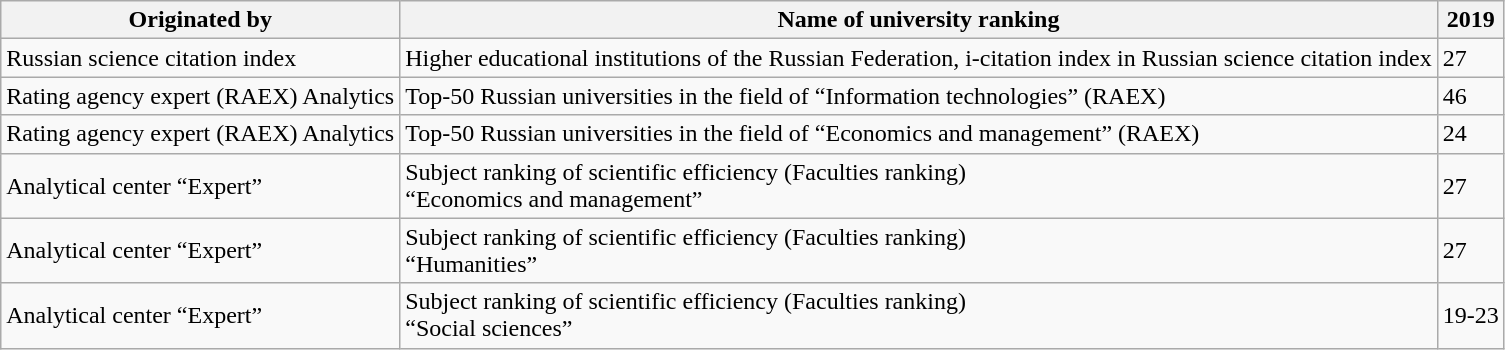<table class="wikitable">
<tr>
<th>Originated by</th>
<th>Name of university ranking</th>
<th>2019</th>
</tr>
<tr>
<td>Russian science citation index</td>
<td>Higher educational institutions of the Russian Federation, i-citation index in Russian science citation index</td>
<td>27</td>
</tr>
<tr>
<td>Rating agency expert (RAEX) Analytics</td>
<td>Top-50 Russian universities in the field of “Information technologies” (RAEX)</td>
<td>46</td>
</tr>
<tr>
<td>Rating agency expert (RAEX) Analytics</td>
<td>Top-50 Russian universities in the field of “Economics and management” (RAEX)</td>
<td>24</td>
</tr>
<tr>
<td>Analytical center “Expert”</td>
<td>Subject ranking of scientific efficiency (Faculties ranking)<br>“Economics and management”</td>
<td>27</td>
</tr>
<tr>
<td>Analytical center “Expert”</td>
<td>Subject ranking of scientific efficiency (Faculties ranking)<br>“Humanities”</td>
<td>27</td>
</tr>
<tr>
<td>Analytical center “Expert”</td>
<td>Subject ranking of scientific efficiency (Faculties ranking)<br>“Social sciences”</td>
<td>19-23</td>
</tr>
</table>
